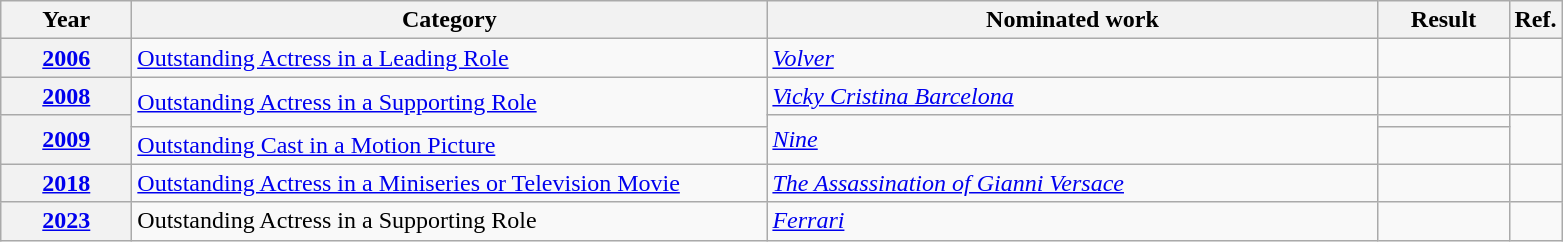<table class=wikitable>
<tr>
<th scope="col" style="width:5em;">Year</th>
<th scope="col" style="width:26em;">Category</th>
<th scope="col" style="width:25em;">Nominated work</th>
<th scope="col" style="width:5em;">Result</th>
<th>Ref.</th>
</tr>
<tr>
<th style="text-align:center;"><a href='#'>2006</a></th>
<td><a href='#'>Outstanding Actress in a Leading Role</a></td>
<td><em><a href='#'>Volver</a></em></td>
<td></td>
<td style="text-align:center;"></td>
</tr>
<tr>
<th style="text-align:center;"><a href='#'>2008</a></th>
<td rowspan="2"><a href='#'>Outstanding Actress in a Supporting Role</a></td>
<td><em><a href='#'>Vicky Cristina Barcelona</a></em></td>
<td></td>
<td style="text-align:center;"></td>
</tr>
<tr>
<th style="text-align:center;", rowspan="2"><a href='#'>2009</a></th>
<td rowspan="2"><em><a href='#'>Nine</a></em></td>
<td></td>
<td style="text-align:center;", rowspan=2></td>
</tr>
<tr>
<td><a href='#'>Outstanding Cast in a Motion Picture</a></td>
<td></td>
</tr>
<tr>
<th style="text-align:center;"><a href='#'>2018</a></th>
<td><a href='#'>Outstanding Actress in a Miniseries or Television Movie</a></td>
<td><em><a href='#'>The Assassination of Gianni Versace</a></em></td>
<td></td>
<td style="text-align:center;"></td>
</tr>
<tr>
<th style="text-align:center;"><a href='#'>2023</a></th>
<td>Outstanding Actress in a Supporting Role</td>
<td><em><a href='#'>Ferrari</a></em></td>
<td></td>
<td></td>
</tr>
</table>
